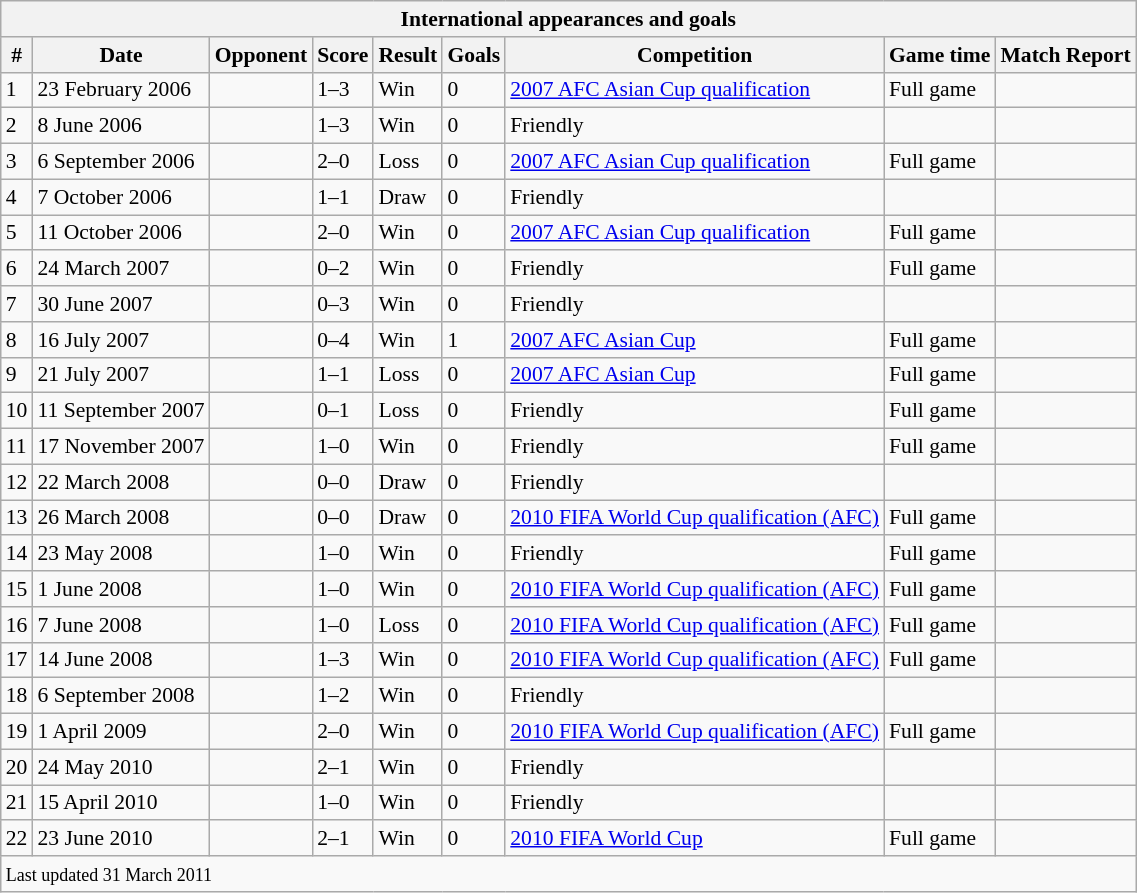<table class="wikitable collapsible collapsed" style="font-size:90%">
<tr>
<th colspan="9"><strong>International appearances and goals</strong></th>
</tr>
<tr>
<th>#</th>
<th>Date</th>
<th>Opponent</th>
<th>Score</th>
<th>Result</th>
<th>Goals</th>
<th>Competition</th>
<th>Game time</th>
<th>Match Report</th>
</tr>
<tr>
<td>1</td>
<td>23 February 2006</td>
<td></td>
<td>1–3</td>
<td>Win</td>
<td>0</td>
<td><a href='#'>2007 AFC Asian Cup qualification</a></td>
<td>Full game</td>
<td></td>
</tr>
<tr>
<td>2</td>
<td>8 June 2006</td>
<td></td>
<td>1–3</td>
<td>Win</td>
<td>0</td>
<td>Friendly</td>
<td></td>
<td> </td>
</tr>
<tr>
<td>3</td>
<td>6 September 2006</td>
<td></td>
<td>2–0</td>
<td>Loss</td>
<td>0</td>
<td><a href='#'>2007 AFC Asian Cup qualification</a></td>
<td>Full game</td>
<td></td>
</tr>
<tr>
<td>4</td>
<td>7 October 2006</td>
<td></td>
<td>1–1</td>
<td>Draw</td>
<td>0</td>
<td>Friendly</td>
<td></td>
<td></td>
</tr>
<tr>
<td>5</td>
<td>11 October 2006</td>
<td></td>
<td>2–0</td>
<td>Win</td>
<td>0</td>
<td><a href='#'>2007 AFC Asian Cup qualification</a></td>
<td>Full game</td>
<td></td>
</tr>
<tr>
<td>6</td>
<td>24 March 2007</td>
<td></td>
<td>0–2</td>
<td>Win</td>
<td>0</td>
<td>Friendly</td>
<td>Full game</td>
<td></td>
</tr>
<tr>
<td>7</td>
<td>30 June 2007</td>
<td></td>
<td>0–3</td>
<td>Win</td>
<td>0</td>
<td>Friendly</td>
<td></td>
<td></td>
</tr>
<tr>
<td>8</td>
<td>16 July 2007</td>
<td></td>
<td>0–4</td>
<td>Win</td>
<td>1</td>
<td><a href='#'>2007 AFC Asian Cup</a></td>
<td>Full game</td>
<td></td>
</tr>
<tr>
<td>9</td>
<td>21 July 2007</td>
<td></td>
<td>1–1</td>
<td>Loss</td>
<td>0</td>
<td><a href='#'>2007 AFC Asian Cup</a></td>
<td>Full game</td>
<td></td>
</tr>
<tr>
<td>10</td>
<td>11 September 2007</td>
<td></td>
<td>0–1</td>
<td>Loss</td>
<td>0</td>
<td>Friendly</td>
<td>Full game</td>
<td> </td>
</tr>
<tr>
<td>11</td>
<td>17 November 2007</td>
<td></td>
<td>1–0</td>
<td>Win</td>
<td>0</td>
<td>Friendly</td>
<td>Full game</td>
<td></td>
</tr>
<tr>
<td>12</td>
<td>22 March 2008</td>
<td></td>
<td>0–0</td>
<td>Draw</td>
<td>0</td>
<td>Friendly</td>
<td></td>
<td></td>
</tr>
<tr>
<td>13</td>
<td>26 March 2008</td>
<td></td>
<td>0–0</td>
<td>Draw</td>
<td>0</td>
<td><a href='#'>2010 FIFA World Cup qualification (AFC)</a></td>
<td>Full game</td>
<td></td>
</tr>
<tr>
<td>14</td>
<td>23 May 2008</td>
<td></td>
<td>1–0</td>
<td>Win</td>
<td>0</td>
<td>Friendly</td>
<td>Full game</td>
<td></td>
</tr>
<tr>
<td>15</td>
<td>1 June 2008</td>
<td></td>
<td>1–0</td>
<td>Win</td>
<td>0</td>
<td><a href='#'>2010 FIFA World Cup qualification (AFC)</a></td>
<td>Full game</td>
<td></td>
</tr>
<tr>
<td>16</td>
<td>7 June 2008</td>
<td></td>
<td>1–0</td>
<td>Loss</td>
<td>0</td>
<td><a href='#'>2010 FIFA World Cup qualification (AFC)</a></td>
<td>Full game</td>
<td></td>
</tr>
<tr>
<td>17</td>
<td>14 June 2008</td>
<td></td>
<td>1–3</td>
<td>Win</td>
<td>0</td>
<td><a href='#'>2010 FIFA World Cup qualification (AFC)</a></td>
<td>Full game</td>
<td></td>
</tr>
<tr>
<td>18</td>
<td>6 September 2008</td>
<td></td>
<td>1–2</td>
<td>Win</td>
<td>0</td>
<td>Friendly</td>
<td></td>
<td></td>
</tr>
<tr>
<td>19</td>
<td>1 April 2009</td>
<td></td>
<td>2–0</td>
<td>Win</td>
<td>0</td>
<td><a href='#'>2010 FIFA World Cup qualification (AFC)</a></td>
<td>Full game</td>
<td></td>
</tr>
<tr>
<td>20</td>
<td>24 May 2010</td>
<td></td>
<td>2–1</td>
<td>Win</td>
<td>0</td>
<td>Friendly</td>
<td></td>
<td></td>
</tr>
<tr>
<td>21</td>
<td>15 April 2010</td>
<td></td>
<td>1–0</td>
<td>Win</td>
<td>0</td>
<td>Friendly</td>
<td></td>
<td></td>
</tr>
<tr>
<td>22</td>
<td>23 June 2010</td>
<td></td>
<td>2–1</td>
<td>Win</td>
<td>0</td>
<td><a href='#'>2010 FIFA World Cup</a></td>
<td>Full game</td>
<td></td>
</tr>
<tr>
<td colspan="12"><small>Last updated 31 March 2011</small></td>
</tr>
</table>
